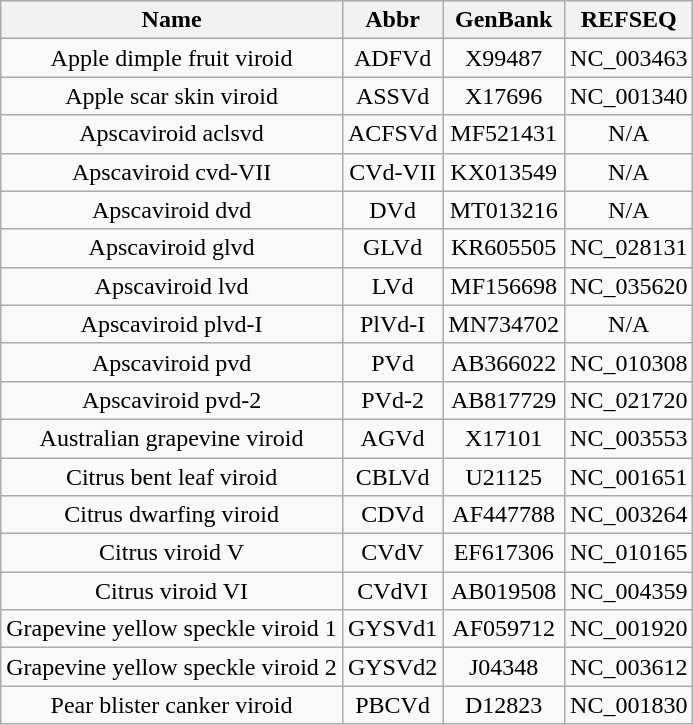<table class="wikitable" style="text-align:center">
<tr>
<th>Name</th>
<th>Abbr</th>
<th>GenBank</th>
<th>REFSEQ</th>
</tr>
<tr>
<td>Apple dimple fruit viroid</td>
<td>ADFVd</td>
<td>X99487</td>
<td>NC_003463</td>
</tr>
<tr>
<td>Apple scar skin viroid</td>
<td>ASSVd</td>
<td>X17696</td>
<td>NC_001340</td>
</tr>
<tr>
<td>Apscaviroid aclsvd</td>
<td>ACFSVd</td>
<td>MF521431</td>
<td>N/A</td>
</tr>
<tr>
<td>Apscaviroid cvd-VII</td>
<td>CVd-VII</td>
<td>KX013549</td>
<td>N/A</td>
</tr>
<tr>
<td>Apscaviroid dvd</td>
<td>DVd</td>
<td>MT013216</td>
<td>N/A</td>
</tr>
<tr>
<td>Apscaviroid glvd</td>
<td>GLVd</td>
<td>KR605505</td>
<td>NC_028131</td>
</tr>
<tr>
<td>Apscaviroid lvd</td>
<td>LVd</td>
<td>MF156698</td>
<td>NC_035620</td>
</tr>
<tr>
<td>Apscaviroid plvd-I</td>
<td>PlVd-I</td>
<td>MN734702</td>
<td>N/A</td>
</tr>
<tr>
<td>Apscaviroid pvd</td>
<td>PVd</td>
<td>AB366022</td>
<td>NC_010308</td>
</tr>
<tr>
<td>Apscaviroid pvd-2</td>
<td>PVd-2</td>
<td>AB817729</td>
<td>NC_021720</td>
</tr>
<tr>
<td>Australian grapevine viroid</td>
<td>AGVd</td>
<td>X17101</td>
<td>NC_003553</td>
</tr>
<tr>
<td>Citrus bent leaf viroid</td>
<td>CBLVd</td>
<td>U21125</td>
<td>NC_001651</td>
</tr>
<tr>
<td>Citrus dwarfing viroid</td>
<td>CDVd</td>
<td>AF447788</td>
<td>NC_003264</td>
</tr>
<tr>
<td>Citrus viroid V</td>
<td>CVdV</td>
<td>EF617306</td>
<td>NC_010165</td>
</tr>
<tr>
<td>Citrus viroid VI</td>
<td>CVdVI</td>
<td>AB019508</td>
<td>NC_004359</td>
</tr>
<tr>
<td>Grapevine yellow speckle viroid 1</td>
<td>GYSVd1</td>
<td>AF059712</td>
<td>NC_001920</td>
</tr>
<tr>
<td>Grapevine yellow speckle viroid 2</td>
<td>GYSVd2</td>
<td>J04348</td>
<td>NC_003612</td>
</tr>
<tr>
<td>Pear blister canker viroid</td>
<td>PBCVd</td>
<td>D12823</td>
<td>NC_001830</td>
</tr>
</table>
